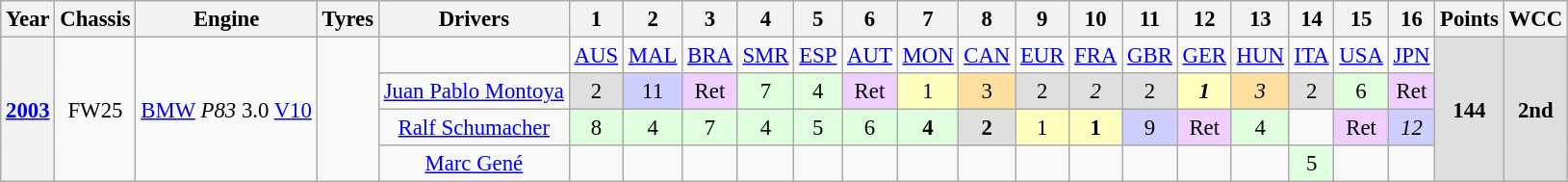<table class="wikitable" style="text-align:center; font-size:95%">
<tr>
<th>Year</th>
<th>Chassis</th>
<th>Engine</th>
<th>Tyres</th>
<th>Drivers</th>
<th>1</th>
<th>2</th>
<th>3</th>
<th>4</th>
<th>5</th>
<th>6</th>
<th>7</th>
<th>8</th>
<th>9</th>
<th>10</th>
<th>11</th>
<th>12</th>
<th>13</th>
<th>14</th>
<th>15</th>
<th>16</th>
<th>Points</th>
<th>WCC</th>
</tr>
<tr>
<th rowspan="4"><a href='#'>2003</a></th>
<td rowspan="4">FW25</td>
<td rowspan="4"><a href='#'>BMW</a> <em>P83</em> 3.0 <a href='#'>V10</a></td>
<td rowspan="4"></td>
<td></td>
<td><a href='#'>AUS</a></td>
<td><a href='#'>MAL</a></td>
<td><a href='#'>BRA</a></td>
<td><a href='#'>SMR</a></td>
<td><a href='#'>ESP</a></td>
<td><a href='#'>AUT</a></td>
<td><a href='#'>MON</a></td>
<td><a href='#'>CAN</a></td>
<td><a href='#'>EUR</a></td>
<td><a href='#'>FRA</a></td>
<td><a href='#'>GBR</a></td>
<td><a href='#'>GER</a></td>
<td><a href='#'>HUN</a></td>
<td><a href='#'>ITA</a></td>
<td><a href='#'>USA</a></td>
<td><a href='#'>JPN</a></td>
<td rowspan="4" style="background:#DFDFDF;"><strong>144</strong></td>
<td rowspan="4" style="background:#DFDFDF;"><strong>2nd</strong></td>
</tr>
<tr>
<td> <a href='#'>Juan Pablo Montoya</a></td>
<td style="background:#DFDFDF;">2</td>
<td style="background:#CFCFFF;">11</td>
<td style="background:#EFCFFF;">Ret</td>
<td style="background:#DFFFDF;">7</td>
<td style="background:#DFFFDF;">4</td>
<td style="background:#EFCFFF;">Ret</td>
<td style="background:#FFFFBF;">1</td>
<td style="background:#FFDF9F;">3</td>
<td style="background:#DFDFDF;">2</td>
<td style="background:#DFDFDF;"><em>2</em></td>
<td style="background:#DFDFDF;">2</td>
<td style="background:#FFFFBF;"><strong><em>1</em></strong></td>
<td style="background:#FFDF9F;"><em>3</em></td>
<td style="background:#DFDFDF;">2</td>
<td style="background:#DFFFDF;">6</td>
<td style="background:#EFCFFF;">Ret</td>
</tr>
<tr>
<td> <a href='#'>Ralf Schumacher</a></td>
<td style="background:#DFFFDF;">8</td>
<td style="background:#DFFFDF;">4</td>
<td style="background:#DFFFDF;">7</td>
<td style="background:#DFFFDF;">4</td>
<td style="background:#DFFFDF;">5</td>
<td style="background:#DFFFDF;">6</td>
<td style="background:#DFFFDF;"><strong>4</strong></td>
<td style="background:#DFDFDF;"><strong>2</strong></td>
<td style="background:#FFFFBF;">1</td>
<td style="background:#FFFFBF;"><strong>1</strong></td>
<td style="background:#CFCFFF;">9</td>
<td style="background:#EFCFFF;">Ret</td>
<td style="background:#DFFFDF;">4</td>
<td></td>
<td style="background:#EFCFFF;">Ret</td>
<td style="background:#CFCFFF;"><em>12</em></td>
</tr>
<tr>
<td> <a href='#'>Marc Gené</a></td>
<td></td>
<td></td>
<td></td>
<td></td>
<td></td>
<td></td>
<td></td>
<td></td>
<td></td>
<td></td>
<td></td>
<td></td>
<td></td>
<td style="background:#DFFFDF;">5</td>
<td></td>
<td></td>
</tr>
</table>
